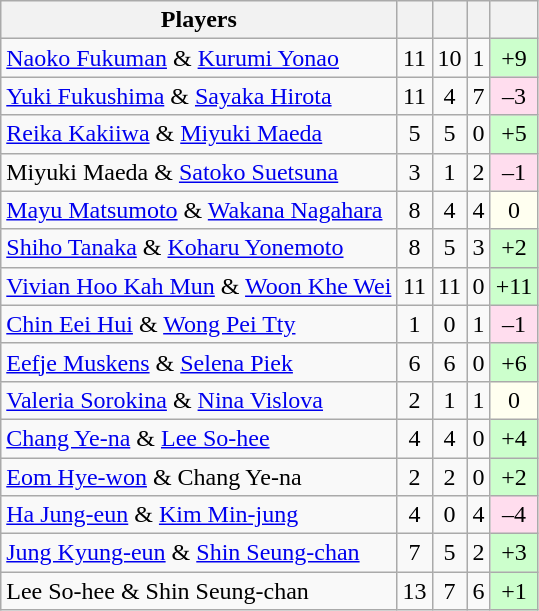<table class="sortable wikitable" style="text-align:center">
<tr>
<th>Players</th>
<th></th>
<th></th>
<th></th>
<th></th>
</tr>
<tr>
<td align="left"> <a href='#'>Naoko Fukuman</a> & <a href='#'>Kurumi Yonao</a></td>
<td>11</td>
<td>10</td>
<td>1</td>
<td bgcolor="#ccffcc">+9</td>
</tr>
<tr>
<td align="left"> <a href='#'>Yuki Fukushima</a> & <a href='#'>Sayaka Hirota</a></td>
<td>11</td>
<td>4</td>
<td>7</td>
<td bgcolor="#ffddee">–3</td>
</tr>
<tr>
<td align="left"> <a href='#'>Reika Kakiiwa</a> & <a href='#'>Miyuki Maeda</a></td>
<td>5</td>
<td>5</td>
<td>0</td>
<td bgcolor="#ccffcc">+5</td>
</tr>
<tr>
<td align="left"> Miyuki Maeda & <a href='#'>Satoko Suetsuna</a></td>
<td>3</td>
<td>1</td>
<td>2</td>
<td bgcolor="#ffddee">–1</td>
</tr>
<tr>
<td align="left"> <a href='#'>Mayu Matsumoto</a> & <a href='#'>Wakana Nagahara</a></td>
<td>8</td>
<td>4</td>
<td>4</td>
<td bgcolor="#fffff0">0</td>
</tr>
<tr>
<td align="left"> <a href='#'>Shiho Tanaka</a> & <a href='#'>Koharu Yonemoto</a></td>
<td>8</td>
<td>5</td>
<td>3</td>
<td bgcolor="#ccffcc">+2</td>
</tr>
<tr>
<td align="left"> <a href='#'>Vivian Hoo Kah Mun</a> & <a href='#'>Woon Khe Wei</a></td>
<td>11</td>
<td>11</td>
<td>0</td>
<td bgcolor="#ccffcc">+11</td>
</tr>
<tr>
<td align="left"> <a href='#'>Chin Eei Hui</a> & <a href='#'>Wong Pei Tty</a></td>
<td>1</td>
<td>0</td>
<td>1</td>
<td bgcolor="#ffddee">–1</td>
</tr>
<tr>
<td align="left"> <a href='#'>Eefje Muskens</a> & <a href='#'>Selena Piek</a></td>
<td>6</td>
<td>6</td>
<td>0</td>
<td bgcolor="#ccffcc">+6</td>
</tr>
<tr>
<td align="left"> <a href='#'>Valeria Sorokina</a> & <a href='#'>Nina Vislova</a></td>
<td>2</td>
<td>1</td>
<td>1</td>
<td bgcolor="#fffff0">0</td>
</tr>
<tr>
<td align="left"> <a href='#'>Chang Ye-na</a> & <a href='#'>Lee So-hee</a></td>
<td>4</td>
<td>4</td>
<td>0</td>
<td bgcolor="#ccffcc">+4</td>
</tr>
<tr>
<td align="left"> <a href='#'>Eom Hye-won</a> & Chang Ye-na</td>
<td>2</td>
<td>2</td>
<td>0</td>
<td bgcolor="#ccffcc">+2</td>
</tr>
<tr>
<td align="left"> <a href='#'>Ha Jung-eun</a> & <a href='#'>Kim Min-jung</a></td>
<td>4</td>
<td>0</td>
<td>4</td>
<td bgcolor="#ffddee">–4</td>
</tr>
<tr>
<td align="left"> <a href='#'>Jung Kyung-eun</a> & <a href='#'>Shin Seung-chan</a></td>
<td>7</td>
<td>5</td>
<td>2</td>
<td bgcolor="#ccffcc">+3</td>
</tr>
<tr>
<td align="left"> Lee So-hee & Shin Seung-chan</td>
<td>13</td>
<td>7</td>
<td>6</td>
<td bgcolor="#ccffcc">+1</td>
</tr>
</table>
